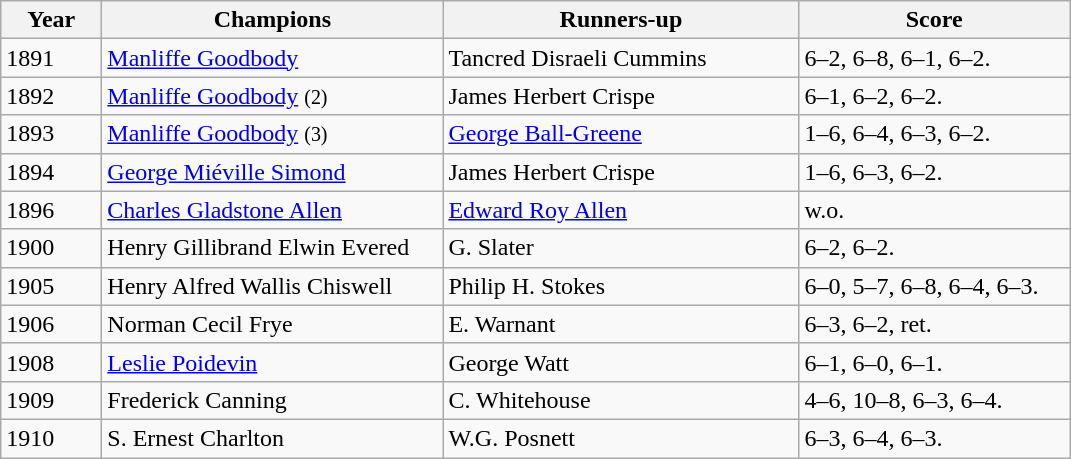<table class="wikitable">
<tr>
<th style="width:60px;">Year</th>
<th style="width:220px;">Champions</th>
<th style="width:230px;">Runners-up</th>
<th style="width:173px;">Score</th>
</tr>
<tr>
<td>1891</td>
<td> <a href='#'>Manliffe Goodbody</a></td>
<td> Tancred Disraeli Cummins</td>
<td>6–2, 6–8, 6–1, 6–2.</td>
</tr>
<tr>
<td>1892</td>
<td> <a href='#'>Manliffe Goodbody</a> <small>(2)</small></td>
<td> James Herbert Crispe</td>
<td>6–1, 6–2, 6–2.</td>
</tr>
<tr>
<td>1893</td>
<td> <a href='#'>Manliffe Goodbody</a> <small>(3)</small></td>
<td> <a href='#'>George Ball-Greene</a></td>
<td>1–6, 6–4, 6–3, 6–2.</td>
</tr>
<tr>
<td>1894</td>
<td> <a href='#'>George Miéville Simond</a></td>
<td> James Herbert Crispe</td>
<td>1–6, 6–3, 6–2.</td>
</tr>
<tr>
<td>1896</td>
<td> <a href='#'>Charles Gladstone Allen</a></td>
<td> <a href='#'>Edward Roy Allen</a></td>
<td>w.o.</td>
</tr>
<tr>
<td>1900</td>
<td> Henry Gillibrand Elwin Evered</td>
<td> G. Slater</td>
<td>6–2, 6–2.</td>
</tr>
<tr>
<td>1905</td>
<td> Henry Alfred Wallis Chiswell</td>
<td> Philip H. Stokes</td>
<td>6–0, 5–7, 6–8, 6–4, 6–3.</td>
</tr>
<tr>
<td>1906</td>
<td> Norman Cecil Frye</td>
<td> E. Warnant</td>
<td>6–3, 6–2, ret.</td>
</tr>
<tr>
<td>1908</td>
<td> <a href='#'>Leslie Poidevin</a></td>
<td> George Watt</td>
<td>6–1, 6–0, 6–1.</td>
</tr>
<tr>
<td>1909</td>
<td> Frederick Canning</td>
<td> C. Whitehouse</td>
<td>4–6, 10–8, 6–3, 6–4.</td>
</tr>
<tr>
<td>1910</td>
<td> S. Ernest Charlton</td>
<td> W.G. Posnett</td>
<td>6–3, 6–4, 6–3.</td>
</tr>
</table>
